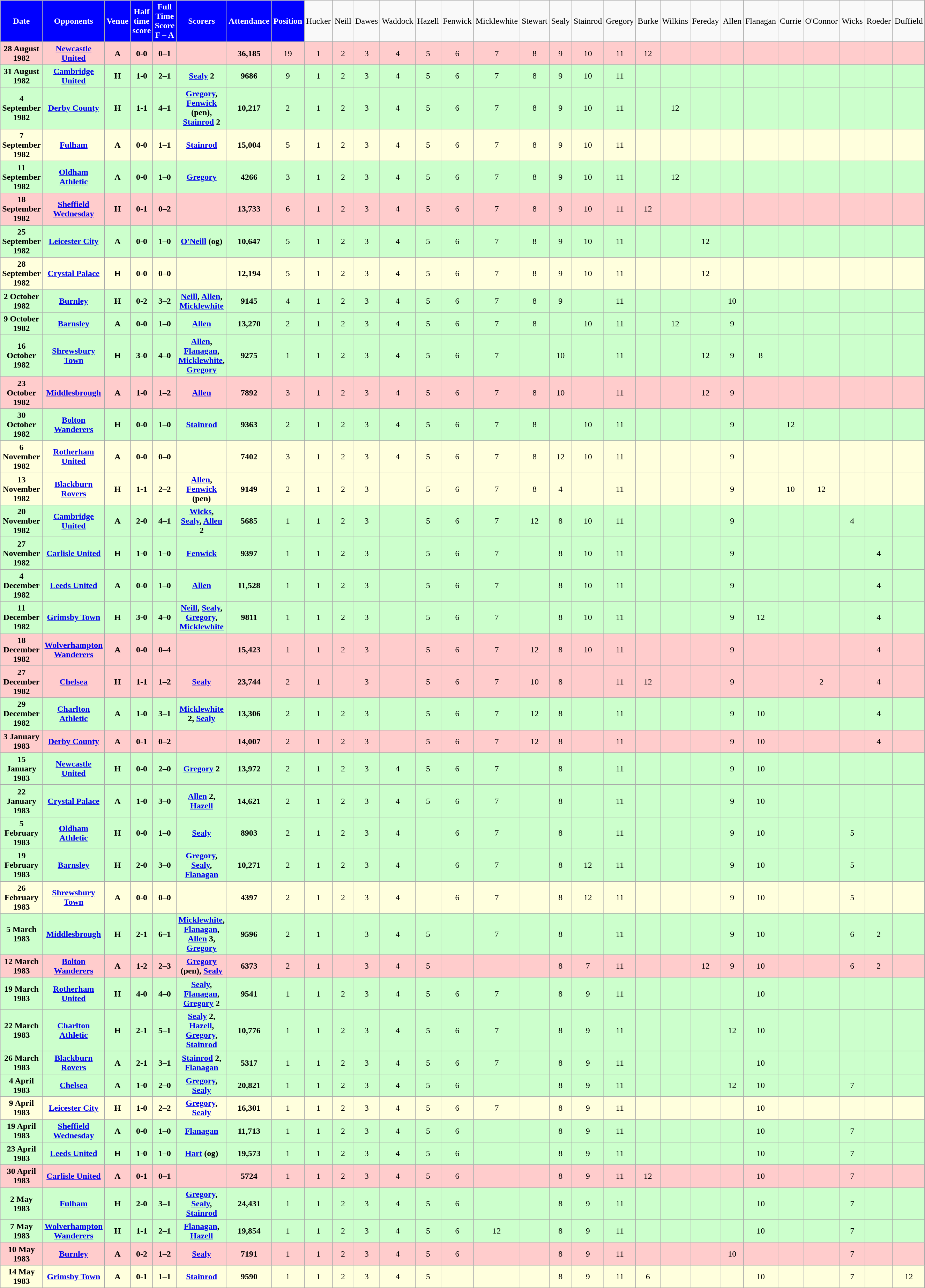<table class="wikitable" style="text-align:center">
<tr>
<th style="background:#0000FF; color:white; text-align:center;">Date</th>
<th style="background:#0000FF; color:white; text-align:center;">Opponents</th>
<th style="background:#0000FF; color:white; text-align:center;">Venue</th>
<th style="background:#0000FF; color:white; text-align:center;">Half time score</th>
<th style="background:#0000FF; color:white; text-align:center;">Full Time Score<br><strong>F – A</strong></th>
<th style="background:#0000FF; color:white; text-align:center;">Scorers</th>
<th style="background:#0000FF; color:white; text-align:center;">Attendance</th>
<th style="background:#0000FF; color:white; text-align:center;">Position</th>
<td>Hucker</td>
<td>Neill</td>
<td>Dawes</td>
<td>Waddock</td>
<td>Hazell</td>
<td>Fenwick</td>
<td>Micklewhite</td>
<td>Stewart</td>
<td>Sealy</td>
<td>Stainrod</td>
<td>Gregory</td>
<td>Burke</td>
<td>Wilkins</td>
<td>Fereday</td>
<td>Allen</td>
<td>Flanagan</td>
<td>Currie</td>
<td>O'Connor</td>
<td>Wicks</td>
<td>Roeder</td>
<td>Duffield</td>
</tr>
<tr bgcolor="#ffcccc">
<td><strong>28 August 1982</strong></td>
<td><a href='#'><strong>Newcastle United</strong></a></td>
<td><strong>A</strong></td>
<td><strong>0-0</strong></td>
<td><strong>0–1</strong></td>
<td></td>
<td><strong>36,185</strong></td>
<td>19</td>
<td>1</td>
<td>2</td>
<td>3</td>
<td>4</td>
<td>5</td>
<td>6</td>
<td>7</td>
<td>8</td>
<td>9</td>
<td>10</td>
<td>11</td>
<td>12</td>
<td></td>
<td></td>
<td></td>
<td></td>
<td></td>
<td></td>
<td></td>
<td></td>
<td></td>
</tr>
<tr bgcolor="#ccffcc">
<td><strong>31 August 1982</strong></td>
<td><a href='#'><strong>Cambridge United</strong></a></td>
<td><strong>H</strong></td>
<td><strong>1-0</strong></td>
<td><strong>2–1</strong></td>
<td><strong><a href='#'>Sealy</a> 2</strong></td>
<td><strong>9686</strong></td>
<td>9</td>
<td>1</td>
<td>2</td>
<td>3</td>
<td>4</td>
<td>5</td>
<td>6</td>
<td>7</td>
<td>8</td>
<td>9</td>
<td>10</td>
<td>11</td>
<td></td>
<td></td>
<td></td>
<td></td>
<td></td>
<td></td>
<td></td>
<td></td>
<td></td>
<td></td>
</tr>
<tr bgcolor="#ccffcc">
<td><strong>4 September 1982</strong></td>
<td><a href='#'><strong>Derby County</strong></a></td>
<td><strong>H</strong></td>
<td><strong>1-1</strong></td>
<td><strong>4–1</strong></td>
<td><strong><a href='#'>Gregory</a>, <a href='#'>Fenwick</a> (pen), <a href='#'>Stainrod</a> 2</strong></td>
<td><strong>10,217</strong></td>
<td>2</td>
<td>1</td>
<td>2</td>
<td>3</td>
<td>4</td>
<td>5</td>
<td>6</td>
<td>7</td>
<td>8</td>
<td>9</td>
<td>10</td>
<td>11</td>
<td></td>
<td>12</td>
<td></td>
<td></td>
<td></td>
<td></td>
<td></td>
<td></td>
<td></td>
<td></td>
</tr>
<tr bgcolor="#ffffdd">
<td><strong>7 September 1982</strong></td>
<td><a href='#'><strong>Fulham</strong></a></td>
<td><strong>A</strong></td>
<td><strong>0-0</strong></td>
<td><strong>1–1</strong></td>
<td><a href='#'><strong>Stainrod</strong></a></td>
<td><strong>15,004</strong></td>
<td>5</td>
<td>1</td>
<td>2</td>
<td>3</td>
<td>4</td>
<td>5</td>
<td>6</td>
<td>7</td>
<td>8</td>
<td>9</td>
<td>10</td>
<td>11</td>
<td></td>
<td></td>
<td></td>
<td></td>
<td></td>
<td></td>
<td></td>
<td></td>
<td></td>
<td></td>
</tr>
<tr bgcolor="#ccffcc">
<td><strong>11 September 1982</strong></td>
<td><a href='#'><strong>Oldham Athletic</strong></a></td>
<td><strong>A</strong></td>
<td><strong>0-0</strong></td>
<td><strong>1–0</strong></td>
<td><a href='#'><strong>Gregory</strong></a></td>
<td><strong>4266</strong></td>
<td>3</td>
<td>1</td>
<td>2</td>
<td>3</td>
<td>4</td>
<td>5</td>
<td>6</td>
<td>7</td>
<td>8</td>
<td>9</td>
<td>10</td>
<td>11</td>
<td></td>
<td>12</td>
<td></td>
<td></td>
<td></td>
<td></td>
<td></td>
<td></td>
<td></td>
<td></td>
</tr>
<tr bgcolor="#ffcccc">
<td><strong>18 September 1982</strong></td>
<td><a href='#'><strong>Sheffield Wednesday</strong></a></td>
<td><strong>H</strong></td>
<td><strong>0-1</strong></td>
<td><strong>0–2</strong></td>
<td></td>
<td><strong>13,733</strong></td>
<td>6</td>
<td>1</td>
<td>2</td>
<td>3</td>
<td>4</td>
<td>5</td>
<td>6</td>
<td>7</td>
<td>8</td>
<td>9</td>
<td>10</td>
<td>11</td>
<td>12</td>
<td></td>
<td></td>
<td></td>
<td></td>
<td></td>
<td></td>
<td></td>
<td></td>
<td></td>
</tr>
<tr bgcolor="#ccffcc">
<td><strong>25 September 1982</strong></td>
<td><a href='#'><strong>Leicester City</strong></a></td>
<td><strong>A</strong></td>
<td><strong>0-0</strong></td>
<td><strong>1–0</strong></td>
<td><strong><a href='#'>O'Neill</a> (og)</strong></td>
<td><strong>10,647</strong></td>
<td>5</td>
<td>1</td>
<td>2</td>
<td>3</td>
<td>4</td>
<td>5</td>
<td>6</td>
<td>7</td>
<td>8</td>
<td>9</td>
<td>10</td>
<td>11</td>
<td></td>
<td></td>
<td>12</td>
<td></td>
<td></td>
<td></td>
<td></td>
<td></td>
<td></td>
<td></td>
</tr>
<tr bgcolor="#ffffdd">
<td><strong>28 September 1982</strong></td>
<td><a href='#'><strong>Crystal Palace</strong></a></td>
<td><strong>H</strong></td>
<td><strong>0-0</strong></td>
<td><strong>0–0</strong></td>
<td></td>
<td><strong>12,194</strong></td>
<td>5</td>
<td>1</td>
<td>2</td>
<td>3</td>
<td>4</td>
<td>5</td>
<td>6</td>
<td>7</td>
<td>8</td>
<td>9</td>
<td>10</td>
<td>11</td>
<td></td>
<td></td>
<td>12</td>
<td></td>
<td></td>
<td></td>
<td></td>
<td></td>
<td></td>
<td></td>
</tr>
<tr bgcolor="#ccffcc">
<td><strong>2 October 1982</strong></td>
<td><a href='#'><strong>Burnley</strong></a></td>
<td><strong>H</strong></td>
<td><strong>0-2</strong></td>
<td><strong>3–2</strong></td>
<td><strong><a href='#'>Neill</a>, <a href='#'>Allen</a>, <a href='#'>Micklewhite</a></strong></td>
<td><strong>9145</strong></td>
<td>4</td>
<td>1</td>
<td>2</td>
<td>3</td>
<td>4</td>
<td>5</td>
<td>6</td>
<td>7</td>
<td>8</td>
<td>9</td>
<td></td>
<td>11</td>
<td></td>
<td></td>
<td></td>
<td>10</td>
<td></td>
<td></td>
<td></td>
<td></td>
<td></td>
<td></td>
</tr>
<tr bgcolor="#ccffcc">
<td><strong>9 October 1982</strong></td>
<td><a href='#'><strong>Barnsley</strong></a></td>
<td><strong>A</strong></td>
<td><strong>0-0</strong></td>
<td><strong>1–0</strong></td>
<td><a href='#'><strong>Allen</strong></a></td>
<td><strong>13,270</strong></td>
<td>2</td>
<td>1</td>
<td>2</td>
<td>3</td>
<td>4</td>
<td>5</td>
<td>6</td>
<td>7</td>
<td>8</td>
<td></td>
<td>10</td>
<td>11</td>
<td></td>
<td>12</td>
<td></td>
<td>9</td>
<td></td>
<td></td>
<td></td>
<td></td>
<td></td>
<td></td>
</tr>
<tr bgcolor="#ccffcc">
<td><strong>16 October 1982</strong></td>
<td><a href='#'><strong>Shrewsbury Town</strong></a></td>
<td><strong>H</strong></td>
<td><strong>3-0</strong></td>
<td><strong>4–0</strong></td>
<td><strong><a href='#'>Allen</a>, <a href='#'>Flanagan</a>, <a href='#'>Micklewhite</a>, <a href='#'>Gregory</a></strong></td>
<td><strong>9275</strong></td>
<td>1</td>
<td>1</td>
<td>2</td>
<td>3</td>
<td>4</td>
<td>5</td>
<td>6</td>
<td>7</td>
<td></td>
<td>10</td>
<td></td>
<td>11</td>
<td></td>
<td></td>
<td>12</td>
<td>9</td>
<td>8</td>
<td></td>
<td></td>
<td></td>
<td></td>
<td></td>
</tr>
<tr bgcolor="#ffcccc">
<td><strong>23 October 1982</strong></td>
<td><a href='#'><strong>Middlesbrough</strong></a></td>
<td><strong>A</strong></td>
<td><strong>1-0</strong></td>
<td><strong>1–2</strong></td>
<td><a href='#'><strong>Allen</strong></a></td>
<td><strong>7892</strong></td>
<td>3</td>
<td>1</td>
<td>2</td>
<td>3</td>
<td>4</td>
<td>5</td>
<td>6</td>
<td>7</td>
<td>8</td>
<td>10</td>
<td></td>
<td>11</td>
<td></td>
<td></td>
<td>12</td>
<td>9</td>
<td></td>
<td></td>
<td></td>
<td></td>
<td></td>
<td></td>
</tr>
<tr bgcolor="#ccffcc">
<td><strong>30 October 1982</strong></td>
<td><a href='#'><strong>Bolton Wanderers</strong></a></td>
<td><strong>H</strong></td>
<td><strong>0-0</strong></td>
<td><strong>1–0</strong></td>
<td><a href='#'><strong>Stainrod</strong></a></td>
<td><strong>9363</strong></td>
<td>2</td>
<td>1</td>
<td>2</td>
<td>3</td>
<td>4</td>
<td>5</td>
<td>6</td>
<td>7</td>
<td>8</td>
<td></td>
<td>10</td>
<td>11</td>
<td></td>
<td></td>
<td></td>
<td>9</td>
<td></td>
<td>12</td>
<td></td>
<td></td>
<td></td>
<td></td>
</tr>
<tr bgcolor="#ffffdd">
<td><strong>6 November 1982</strong></td>
<td><a href='#'><strong>Rotherham United</strong></a></td>
<td><strong>A</strong></td>
<td><strong>0-0</strong></td>
<td><strong>0–0</strong></td>
<td></td>
<td><strong>7402</strong></td>
<td>3</td>
<td>1</td>
<td>2</td>
<td>3</td>
<td>4</td>
<td>5</td>
<td>6</td>
<td>7</td>
<td>8</td>
<td>12</td>
<td>10</td>
<td>11</td>
<td></td>
<td></td>
<td></td>
<td>9</td>
<td></td>
<td></td>
<td></td>
<td></td>
<td></td>
<td></td>
</tr>
<tr bgcolor="#ffffdd">
<td><strong>13 November 1982</strong></td>
<td><a href='#'><strong>Blackburn Rovers</strong></a></td>
<td><strong>H</strong></td>
<td><strong>1-1</strong></td>
<td><strong>2–2</strong></td>
<td><strong><a href='#'>Allen</a>, <a href='#'>Fenwick</a> (pen)</strong></td>
<td><strong>9149</strong></td>
<td>2</td>
<td>1</td>
<td>2</td>
<td>3</td>
<td></td>
<td>5</td>
<td>6</td>
<td>7</td>
<td>8</td>
<td>4</td>
<td></td>
<td>11</td>
<td></td>
<td></td>
<td></td>
<td>9</td>
<td></td>
<td>10</td>
<td>12</td>
<td></td>
<td></td>
<td></td>
</tr>
<tr bgcolor="#ccffcc">
<td><strong>20 November 1982</strong></td>
<td><a href='#'><strong>Cambridge United</strong></a></td>
<td><strong>A</strong></td>
<td><strong>2-0</strong></td>
<td><strong>4–1</strong></td>
<td><strong><a href='#'>Wicks</a>, <a href='#'>Sealy</a>, <a href='#'>Allen</a> 2</strong></td>
<td><strong>5685</strong></td>
<td>1</td>
<td>1</td>
<td>2</td>
<td>3</td>
<td></td>
<td>5</td>
<td>6</td>
<td>7</td>
<td>12</td>
<td>8</td>
<td>10</td>
<td>11</td>
<td></td>
<td></td>
<td></td>
<td>9</td>
<td></td>
<td></td>
<td></td>
<td>4</td>
<td></td>
<td></td>
</tr>
<tr bgcolor="#ccffcc">
<td><strong>27 November 1982</strong></td>
<td><a href='#'><strong>Carlisle United</strong></a></td>
<td><strong>H</strong></td>
<td><strong>1-0</strong></td>
<td><strong>1–0</strong></td>
<td><a href='#'><strong>Fenwick</strong></a></td>
<td><strong>9397</strong></td>
<td>1</td>
<td>1</td>
<td>2</td>
<td>3</td>
<td></td>
<td>5</td>
<td>6</td>
<td>7</td>
<td></td>
<td>8</td>
<td>10</td>
<td>11</td>
<td></td>
<td></td>
<td></td>
<td>9</td>
<td></td>
<td></td>
<td></td>
<td></td>
<td>4</td>
<td></td>
</tr>
<tr bgcolor="#ccffcc">
<td><strong>4 December 1982</strong></td>
<td><a href='#'><strong>Leeds United</strong></a></td>
<td><strong>A</strong></td>
<td><strong>0-0</strong></td>
<td><strong>1–0</strong></td>
<td><a href='#'><strong>Allen</strong></a></td>
<td><strong>11,528</strong></td>
<td>1</td>
<td>1</td>
<td>2</td>
<td>3</td>
<td></td>
<td>5</td>
<td>6</td>
<td>7</td>
<td></td>
<td>8</td>
<td>10</td>
<td>11</td>
<td></td>
<td></td>
<td></td>
<td>9</td>
<td></td>
<td></td>
<td></td>
<td></td>
<td>4</td>
<td></td>
</tr>
<tr bgcolor="#ccffcc">
<td><strong>11 December 1982</strong></td>
<td><a href='#'><strong>Grimsby Town</strong></a></td>
<td><strong>H</strong></td>
<td><strong>3-0</strong></td>
<td><strong>4–0</strong></td>
<td><strong><a href='#'>Neill</a>, <a href='#'>Sealy</a>, <a href='#'>Gregory</a>, <a href='#'>Micklewhite</a></strong></td>
<td><strong>9811</strong></td>
<td>1</td>
<td>1</td>
<td>2</td>
<td>3</td>
<td></td>
<td>5</td>
<td>6</td>
<td>7</td>
<td></td>
<td>8</td>
<td>10</td>
<td>11</td>
<td></td>
<td></td>
<td></td>
<td>9</td>
<td>12</td>
<td></td>
<td></td>
<td></td>
<td>4</td>
<td></td>
</tr>
<tr bgcolor="#ffcccc">
<td><strong>18 December 1982</strong></td>
<td><a href='#'><strong>Wolverhampton Wanderers</strong></a></td>
<td><strong>A</strong></td>
<td><strong>0-0</strong></td>
<td><strong>0–4</strong></td>
<td></td>
<td><strong>15,423</strong></td>
<td>1</td>
<td>1</td>
<td>2</td>
<td>3</td>
<td></td>
<td>5</td>
<td>6</td>
<td>7</td>
<td>12</td>
<td>8</td>
<td>10</td>
<td>11</td>
<td></td>
<td></td>
<td></td>
<td>9</td>
<td></td>
<td></td>
<td></td>
<td></td>
<td>4</td>
<td></td>
</tr>
<tr bgcolor="#ffcccc">
<td><strong>27 December 1982</strong></td>
<td><a href='#'><strong>Chelsea</strong></a></td>
<td><strong>H</strong></td>
<td><strong>1-1</strong></td>
<td><strong>1–2</strong></td>
<td><a href='#'><strong>Sealy</strong></a></td>
<td><strong>23,744</strong></td>
<td>2</td>
<td>1</td>
<td></td>
<td>3</td>
<td></td>
<td>5</td>
<td>6</td>
<td>7</td>
<td>10</td>
<td>8</td>
<td></td>
<td>11</td>
<td>12</td>
<td></td>
<td></td>
<td>9</td>
<td></td>
<td></td>
<td>2</td>
<td></td>
<td>4</td>
<td></td>
</tr>
<tr bgcolor="#ccffcc">
<td><strong>29 December 1982</strong></td>
<td><a href='#'><strong>Charlton Athletic</strong></a></td>
<td><strong>A</strong></td>
<td><strong>1-0</strong></td>
<td><strong>3–1</strong></td>
<td><strong><a href='#'>Micklewhite</a> 2, <a href='#'>Sealy</a></strong></td>
<td><strong>13,306</strong></td>
<td>2</td>
<td>1</td>
<td>2</td>
<td>3</td>
<td></td>
<td>5</td>
<td>6</td>
<td>7</td>
<td>12</td>
<td>8</td>
<td></td>
<td>11</td>
<td></td>
<td></td>
<td></td>
<td>9</td>
<td>10</td>
<td></td>
<td></td>
<td></td>
<td>4</td>
<td></td>
</tr>
<tr bgcolor="#ffcccc">
<td><strong>3 January 1983</strong></td>
<td><a href='#'><strong>Derby County</strong></a></td>
<td><strong>A</strong></td>
<td><strong>0-1</strong></td>
<td><strong>0–2</strong></td>
<td></td>
<td><strong>14,007</strong></td>
<td>2</td>
<td>1</td>
<td>2</td>
<td>3</td>
<td></td>
<td>5</td>
<td>6</td>
<td>7</td>
<td>12</td>
<td>8</td>
<td></td>
<td>11</td>
<td></td>
<td></td>
<td></td>
<td>9</td>
<td>10</td>
<td></td>
<td></td>
<td></td>
<td>4</td>
<td></td>
</tr>
<tr bgcolor="#ccffcc">
<td><strong>15 January 1983</strong></td>
<td><a href='#'><strong>Newcastle United</strong></a></td>
<td><strong>H</strong></td>
<td><strong>0-0</strong></td>
<td><strong>2–0</strong></td>
<td><strong><a href='#'>Gregory</a> 2</strong></td>
<td><strong>13,972</strong></td>
<td>2</td>
<td>1</td>
<td>2</td>
<td>3</td>
<td>4</td>
<td>5</td>
<td>6</td>
<td>7</td>
<td></td>
<td>8</td>
<td></td>
<td>11</td>
<td></td>
<td></td>
<td></td>
<td>9</td>
<td>10</td>
<td></td>
<td></td>
<td></td>
<td></td>
<td></td>
</tr>
<tr bgcolor="#ccffcc">
<td><strong>22 January 1983</strong></td>
<td><a href='#'><strong>Crystal Palace</strong></a></td>
<td><strong>A</strong></td>
<td><strong>1-0</strong></td>
<td><strong>3–0</strong></td>
<td><strong><a href='#'>Allen</a> 2, <a href='#'>Hazell</a></strong></td>
<td><strong>14,621</strong></td>
<td>2</td>
<td>1</td>
<td>2</td>
<td>3</td>
<td>4</td>
<td>5</td>
<td>6</td>
<td>7</td>
<td></td>
<td>8</td>
<td></td>
<td>11</td>
<td></td>
<td></td>
<td></td>
<td>9</td>
<td>10</td>
<td></td>
<td></td>
<td></td>
<td></td>
<td></td>
</tr>
<tr bgcolor="#ccffcc">
<td><strong>5 February 1983</strong></td>
<td><a href='#'><strong>Oldham Athletic</strong></a></td>
<td><strong>H</strong></td>
<td><strong>0-0</strong></td>
<td><strong>1–0</strong></td>
<td><a href='#'><strong>Sealy</strong></a></td>
<td><strong>8903</strong></td>
<td>2</td>
<td>1</td>
<td>2</td>
<td>3</td>
<td>4</td>
<td></td>
<td>6</td>
<td>7</td>
<td></td>
<td>8</td>
<td></td>
<td>11</td>
<td></td>
<td></td>
<td></td>
<td>9</td>
<td>10</td>
<td></td>
<td></td>
<td>5</td>
<td></td>
<td></td>
</tr>
<tr bgcolor="#ccffcc">
<td><strong>19 February 1983</strong></td>
<td><a href='#'><strong>Barnsley</strong></a></td>
<td><strong>H</strong></td>
<td><strong>2-0</strong></td>
<td><strong>3–0</strong></td>
<td><strong><a href='#'>Gregory</a>, <a href='#'>Sealy</a>, <a href='#'>Flanagan</a></strong></td>
<td><strong>10,271</strong></td>
<td>2</td>
<td>1</td>
<td>2</td>
<td>3</td>
<td>4</td>
<td></td>
<td>6</td>
<td>7</td>
<td></td>
<td>8</td>
<td>12</td>
<td>11</td>
<td></td>
<td></td>
<td></td>
<td>9</td>
<td>10</td>
<td></td>
<td></td>
<td>5</td>
<td></td>
<td></td>
</tr>
<tr bgcolor="#ffffdd">
<td><strong>26 February 1983</strong></td>
<td><a href='#'><strong>Shrewsbury Town</strong></a></td>
<td><strong>A</strong></td>
<td><strong>0-0</strong></td>
<td><strong>0–0</strong></td>
<td></td>
<td><strong>4397</strong></td>
<td>2</td>
<td>1</td>
<td>2</td>
<td>3</td>
<td>4</td>
<td></td>
<td>6</td>
<td>7</td>
<td></td>
<td>8</td>
<td>12</td>
<td>11</td>
<td></td>
<td></td>
<td></td>
<td>9</td>
<td>10</td>
<td></td>
<td></td>
<td>5</td>
<td></td>
<td></td>
</tr>
<tr bgcolor="#ccffcc">
<td><strong>5 March 1983</strong></td>
<td><a href='#'><strong>Middlesbrough</strong></a></td>
<td><strong>H</strong></td>
<td><strong>2-1</strong></td>
<td><strong>6–1</strong></td>
<td><strong><a href='#'>Micklewhite</a>, <a href='#'>Flanagan</a>, <a href='#'>Allen</a> 3, <a href='#'>Gregory</a></strong></td>
<td><strong>9596</strong></td>
<td>2</td>
<td>1</td>
<td></td>
<td>3</td>
<td>4</td>
<td>5</td>
<td></td>
<td>7</td>
<td></td>
<td>8</td>
<td></td>
<td>11</td>
<td></td>
<td></td>
<td></td>
<td>9</td>
<td>10</td>
<td></td>
<td></td>
<td>6</td>
<td>2</td>
<td></td>
</tr>
<tr bgcolor="#ffcccc">
<td><strong>12 March 1983</strong></td>
<td><a href='#'><strong>Bolton Wanderers</strong></a></td>
<td><strong>A</strong></td>
<td><strong>1-2</strong></td>
<td><strong>2–3</strong></td>
<td><strong><a href='#'>Gregory</a> (pen), <a href='#'>Sealy</a></strong></td>
<td><strong>6373</strong></td>
<td>2</td>
<td>1</td>
<td></td>
<td>3</td>
<td>4</td>
<td>5</td>
<td></td>
<td></td>
<td></td>
<td>8</td>
<td>7</td>
<td>11</td>
<td></td>
<td></td>
<td>12</td>
<td>9</td>
<td>10</td>
<td></td>
<td></td>
<td>6</td>
<td>2</td>
<td></td>
</tr>
<tr bgcolor="#ccffcc">
<td><strong>19 March 1983</strong></td>
<td><a href='#'><strong>Rotherham United</strong></a></td>
<td><strong>H</strong></td>
<td><strong>4-0</strong></td>
<td><strong>4–0</strong></td>
<td><strong><a href='#'>Sealy</a>, <a href='#'>Flanagan</a>, <a href='#'>Gregory</a> 2</strong></td>
<td><strong>9541</strong></td>
<td>1</td>
<td>1</td>
<td>2</td>
<td>3</td>
<td>4</td>
<td>5</td>
<td>6</td>
<td>7</td>
<td></td>
<td>8</td>
<td>9</td>
<td>11</td>
<td></td>
<td></td>
<td></td>
<td></td>
<td>10</td>
<td></td>
<td></td>
<td></td>
<td></td>
<td></td>
</tr>
<tr bgcolor="#ccffcc">
<td><strong>22 March 1983</strong></td>
<td><a href='#'><strong>Charlton Athletic</strong></a></td>
<td><strong>H</strong></td>
<td><strong>2-1</strong></td>
<td><strong>5–1</strong></td>
<td><strong><a href='#'>Sealy</a> 2, <a href='#'>Hazell</a>, <a href='#'>Gregory</a>, <a href='#'>Stainrod</a></strong></td>
<td><strong>10,776</strong></td>
<td>1</td>
<td>1</td>
<td>2</td>
<td>3</td>
<td>4</td>
<td>5</td>
<td>6</td>
<td>7</td>
<td></td>
<td>8</td>
<td>9</td>
<td>11</td>
<td></td>
<td></td>
<td></td>
<td>12</td>
<td>10</td>
<td></td>
<td></td>
<td></td>
<td></td>
<td></td>
</tr>
<tr bgcolor="#ccffcc">
<td><strong>26 March 1983</strong></td>
<td><a href='#'><strong>Blackburn Rovers</strong></a></td>
<td><strong>A</strong></td>
<td><strong>2-1</strong></td>
<td><strong>3–1</strong></td>
<td><strong><a href='#'>Stainrod</a> 2, <a href='#'>Flanagan</a></strong></td>
<td><strong>5317</strong></td>
<td>1</td>
<td>1</td>
<td>2</td>
<td>3</td>
<td>4</td>
<td>5</td>
<td>6</td>
<td>7</td>
<td></td>
<td>8</td>
<td>9</td>
<td>11</td>
<td></td>
<td></td>
<td></td>
<td></td>
<td>10</td>
<td></td>
<td></td>
<td></td>
<td></td>
<td></td>
</tr>
<tr bgcolor="#ccffcc">
<td><strong>4 April 1983</strong></td>
<td><a href='#'><strong>Chelsea</strong></a></td>
<td><strong>A</strong></td>
<td><strong>1-0</strong></td>
<td><strong>2–0</strong></td>
<td><strong><a href='#'>Gregory</a>, <a href='#'>Sealy</a></strong></td>
<td><strong>20,821</strong></td>
<td>1</td>
<td>1</td>
<td>2</td>
<td>3</td>
<td>4</td>
<td>5</td>
<td>6</td>
<td></td>
<td></td>
<td>8</td>
<td>9</td>
<td>11</td>
<td></td>
<td></td>
<td></td>
<td>12</td>
<td>10</td>
<td></td>
<td></td>
<td>7</td>
<td></td>
<td></td>
</tr>
<tr bgcolor="#ffffdd">
<td><strong>9 April 1983</strong></td>
<td><a href='#'><strong>Leicester City</strong></a></td>
<td><strong>H</strong></td>
<td><strong>1-0</strong></td>
<td><strong>2–2</strong></td>
<td><strong><a href='#'>Gregory</a>, <a href='#'>Sealy</a></strong></td>
<td><strong>16,301</strong></td>
<td>1</td>
<td>1</td>
<td>2</td>
<td>3</td>
<td>4</td>
<td>5</td>
<td>6</td>
<td>7</td>
<td></td>
<td>8</td>
<td>9</td>
<td>11</td>
<td></td>
<td></td>
<td></td>
<td></td>
<td>10</td>
<td></td>
<td></td>
<td></td>
<td></td>
<td></td>
</tr>
<tr bgcolor="#ccffcc">
<td><strong>19 April 1983</strong></td>
<td><a href='#'><strong>Sheffield Wednesday</strong></a></td>
<td><strong>A</strong></td>
<td><strong>0-0</strong></td>
<td><strong>1–0</strong></td>
<td><a href='#'><strong>Flanagan</strong></a></td>
<td><strong>11,713</strong></td>
<td>1</td>
<td>1</td>
<td>2</td>
<td>3</td>
<td>4</td>
<td>5</td>
<td>6</td>
<td></td>
<td></td>
<td>8</td>
<td>9</td>
<td>11</td>
<td></td>
<td></td>
<td></td>
<td></td>
<td>10</td>
<td></td>
<td></td>
<td>7</td>
<td></td>
<td></td>
</tr>
<tr bgcolor="#ccffcc">
<td><strong>23 April 1983</strong></td>
<td><a href='#'><strong>Leeds United</strong></a></td>
<td><strong>H</strong></td>
<td><strong>1-0</strong></td>
<td><strong>1–0</strong></td>
<td><strong><a href='#'>Hart</a> (og)</strong></td>
<td><strong>19,573</strong></td>
<td>1</td>
<td>1</td>
<td>2</td>
<td>3</td>
<td>4</td>
<td>5</td>
<td>6</td>
<td></td>
<td></td>
<td>8</td>
<td>9</td>
<td>11</td>
<td></td>
<td></td>
<td></td>
<td></td>
<td>10</td>
<td></td>
<td></td>
<td>7</td>
<td></td>
<td></td>
</tr>
<tr bgcolor="#ffcccc">
<td><strong>30 April 1983</strong></td>
<td><a href='#'><strong>Carlisle United</strong></a></td>
<td><strong>A</strong></td>
<td><strong>0-1</strong></td>
<td><strong>0–1</strong></td>
<td></td>
<td><strong>5724</strong></td>
<td>1</td>
<td>1</td>
<td>2</td>
<td>3</td>
<td>4</td>
<td>5</td>
<td>6</td>
<td></td>
<td></td>
<td>8</td>
<td>9</td>
<td>11</td>
<td>12</td>
<td></td>
<td></td>
<td></td>
<td>10</td>
<td></td>
<td></td>
<td>7</td>
<td></td>
<td></td>
</tr>
<tr bgcolor="#ccffcc">
<td><strong>2 May 1983</strong></td>
<td><a href='#'><strong>Fulham</strong></a></td>
<td><strong>H</strong></td>
<td><strong>2-0</strong></td>
<td><strong>3–1</strong></td>
<td><strong><a href='#'>Gregory</a>, <a href='#'>Sealy</a>, <a href='#'>Stainrod</a></strong></td>
<td><strong>24,431</strong></td>
<td>1</td>
<td>1</td>
<td>2</td>
<td>3</td>
<td>4</td>
<td>5</td>
<td>6</td>
<td></td>
<td></td>
<td>8</td>
<td>9</td>
<td>11</td>
<td></td>
<td></td>
<td></td>
<td></td>
<td>10</td>
<td></td>
<td></td>
<td>7</td>
<td></td>
<td></td>
</tr>
<tr bgcolor="#ccffcc">
<td><strong>7 May 1983</strong></td>
<td><a href='#'><strong>Wolverhampton Wanderers</strong></a></td>
<td><strong>H</strong></td>
<td><strong>1-1</strong></td>
<td><strong>2–1</strong></td>
<td><strong><a href='#'>Flanagan</a>, <a href='#'>Hazell</a></strong></td>
<td><strong>19,854</strong></td>
<td>1</td>
<td>1</td>
<td>2</td>
<td>3</td>
<td>4</td>
<td>5</td>
<td>6</td>
<td>12</td>
<td></td>
<td>8</td>
<td>9</td>
<td>11</td>
<td></td>
<td></td>
<td></td>
<td></td>
<td>10</td>
<td></td>
<td></td>
<td>7</td>
<td></td>
<td></td>
</tr>
<tr bgcolor="#ffcccc">
<td><strong>10 May 1983</strong></td>
<td><a href='#'><strong>Burnley</strong></a></td>
<td><strong>A</strong></td>
<td><strong>0-2</strong></td>
<td><strong>1–2</strong></td>
<td><a href='#'><strong>Sealy</strong></a></td>
<td><strong>7191</strong></td>
<td>1</td>
<td>1</td>
<td>2</td>
<td>3</td>
<td>4</td>
<td>5</td>
<td>6</td>
<td></td>
<td></td>
<td>8</td>
<td>9</td>
<td>11</td>
<td></td>
<td></td>
<td></td>
<td>10</td>
<td></td>
<td></td>
<td></td>
<td>7</td>
<td></td>
<td></td>
</tr>
<tr bgcolor="#ffffdd">
<td><strong>14 May 1983</strong></td>
<td><a href='#'><strong>Grimsby Town</strong></a></td>
<td><strong>A</strong></td>
<td><strong>0-1</strong></td>
<td><strong>1–1</strong></td>
<td><a href='#'><strong>Stainrod</strong></a></td>
<td><strong>9590</strong></td>
<td>1</td>
<td>1</td>
<td>2</td>
<td>3</td>
<td>4</td>
<td>5</td>
<td></td>
<td></td>
<td></td>
<td>8</td>
<td>9</td>
<td>11</td>
<td>6</td>
<td></td>
<td></td>
<td></td>
<td>10</td>
<td></td>
<td></td>
<td>7</td>
<td></td>
<td>12</td>
</tr>
</table>
